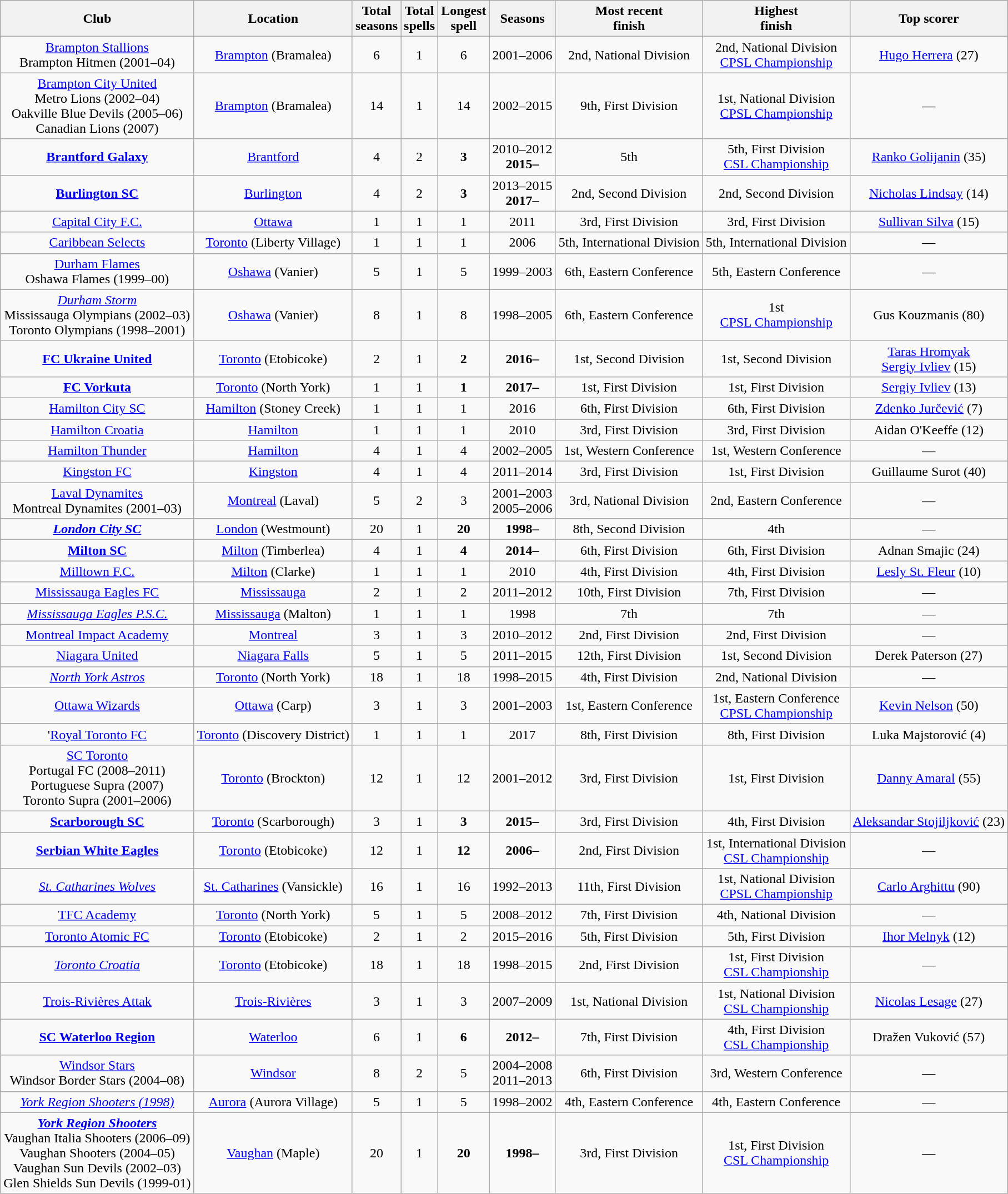<table class="wikitable sortable" style="text-align:center; font-size:97;">
<tr>
<th>Club</th>
<th>Location</th>
<th>Total<br>seasons</th>
<th>Total<br>spells</th>
<th>Longest<br>spell</th>
<th>Seasons</th>
<th data-sort-type="number">Most recent<br>finish</th>
<th data-sort-type="number">Highest<br>finish</th>
<th data-sort-type="number">Top scorer</th>
</tr>
<tr>
<td><a href='#'>Brampton Stallions</a> <br> Brampton Hitmen (2001–04)</td>
<td><a href='#'>Brampton</a> (Bramalea)</td>
<td>6</td>
<td>1</td>
<td>6</td>
<td>2001–2006</td>
<td>2nd, National Division</td>
<td>2nd, National Division <br> <a href='#'>CPSL Championship</a></td>
<td><a href='#'>Hugo Herrera</a> (27)</td>
</tr>
<tr>
<td><a href='#'>Brampton City United</a><br> Metro Lions (2002–04)<br> Oakville Blue Devils (2005–06) <br> Canadian Lions (2007)</td>
<td><a href='#'>Brampton</a> (Bramalea)</td>
<td>14</td>
<td>1</td>
<td>14</td>
<td>2002–2015</td>
<td>9th, First Division</td>
<td>1st, National Division <br> <a href='#'>CPSL Championship</a></td>
<td>—</td>
</tr>
<tr>
<td><strong><a href='#'>Brantford Galaxy</a></strong></td>
<td><a href='#'>Brantford</a></td>
<td>4</td>
<td>2</td>
<td><strong>3</strong></td>
<td>2010–2012 <br> <strong>2015–</strong></td>
<td>5th</td>
<td>5th, First Division <br> <a href='#'>CSL Championship</a></td>
<td><a href='#'>Ranko Golijanin</a> (35)</td>
</tr>
<tr>
<td><strong><a href='#'>Burlington SC</a></strong></td>
<td><a href='#'>Burlington</a></td>
<td>4</td>
<td>2</td>
<td><strong>3</strong></td>
<td>2013–2015<br><strong>2017–</strong></td>
<td>2nd, Second Division</td>
<td>2nd, Second Division</td>
<td><a href='#'>Nicholas Lindsay</a> (14)</td>
</tr>
<tr>
<td><a href='#'>Capital City F.C.</a></td>
<td><a href='#'>Ottawa</a></td>
<td>1</td>
<td>1</td>
<td>1</td>
<td>2011</td>
<td>3rd, First Division</td>
<td>3rd, First Division</td>
<td><a href='#'>Sullivan Silva</a> (15)</td>
</tr>
<tr>
<td><a href='#'>Caribbean Selects</a></td>
<td><a href='#'>Toronto</a> (Liberty Village)</td>
<td>1</td>
<td>1</td>
<td>1</td>
<td>2006</td>
<td>5th, International Division</td>
<td>5th, International Division</td>
<td>—</td>
</tr>
<tr>
<td><a href='#'>Durham Flames</a> <br> Oshawa Flames (1999–00)</td>
<td><a href='#'>Oshawa</a> (Vanier)</td>
<td>5</td>
<td>1</td>
<td>5</td>
<td>1999–2003</td>
<td>6th, Eastern Conference</td>
<td>5th, Eastern Conference</td>
<td>—</td>
</tr>
<tr>
<td><em><a href='#'>Durham Storm</a></em><br> Mississauga Olympians (2002–03) <br> Toronto Olympians (1998–2001)</td>
<td><a href='#'>Oshawa</a> (Vanier)</td>
<td>8</td>
<td>1</td>
<td>8</td>
<td>1998–2005</td>
<td>6th, Eastern Conference</td>
<td>1st <br> <a href='#'>CPSL Championship</a></td>
<td>Gus Kouzmanis (80)</td>
</tr>
<tr>
<td><strong><a href='#'>FC Ukraine United</a></strong></td>
<td><a href='#'>Toronto</a> (Etobicoke)</td>
<td>2</td>
<td>1</td>
<td><strong>2</strong></td>
<td><strong>2016–</strong></td>
<td>1st, Second Division</td>
<td>1st, Second Division</td>
<td><a href='#'>Taras Hromyak</a> <br> <a href='#'>Sergiy Ivliev</a> (15)</td>
</tr>
<tr>
<td><strong><a href='#'>FC Vorkuta</a></strong></td>
<td><a href='#'>Toronto</a> (North York)</td>
<td>1</td>
<td>1</td>
<td><strong>1</strong></td>
<td><strong>2017–</strong></td>
<td>1st, First Division</td>
<td>1st, First Division</td>
<td><a href='#'>Sergiy Ivliev</a> (13)</td>
</tr>
<tr>
<td><a href='#'>Hamilton City SC</a></td>
<td><a href='#'>Hamilton</a> (Stoney Creek)</td>
<td>1</td>
<td>1</td>
<td>1</td>
<td>2016</td>
<td>6th, First Division</td>
<td>6th, First Division</td>
<td><a href='#'>Zdenko Jurčević</a> (7)</td>
</tr>
<tr>
<td><a href='#'>Hamilton Croatia</a></td>
<td><a href='#'>Hamilton</a></td>
<td>1</td>
<td>1</td>
<td>1</td>
<td>2010</td>
<td>3rd, First Division</td>
<td>3rd, First Division</td>
<td>Aidan O'Keeffe (12)</td>
</tr>
<tr>
<td><a href='#'>Hamilton Thunder</a></td>
<td><a href='#'>Hamilton</a></td>
<td>4</td>
<td>1</td>
<td>4</td>
<td>2002–2005</td>
<td>1st, Western Conference</td>
<td>1st, Western Conference</td>
<td>—</td>
</tr>
<tr>
<td><a href='#'>Kingston FC</a></td>
<td><a href='#'>Kingston</a></td>
<td>4</td>
<td>1</td>
<td>4</td>
<td>2011–2014</td>
<td>3rd, First Division</td>
<td>1st, First Division</td>
<td>Guillaume Surot (40)</td>
</tr>
<tr>
<td><a href='#'>Laval Dynamites</a><br> Montreal Dynamites (2001–03)</td>
<td><a href='#'>Montreal</a> (Laval)</td>
<td>5</td>
<td>2</td>
<td>3</td>
<td>2001–2003<br>2005–2006</td>
<td>3rd, National Division</td>
<td>2nd, Eastern Conference</td>
<td>—</td>
</tr>
<tr>
<td><strong><em><a href='#'>London City SC</a></em></strong></td>
<td><a href='#'>London</a> (Westmount)</td>
<td>20</td>
<td>1</td>
<td><strong>20</strong></td>
<td><strong>1998–</strong></td>
<td>8th, Second Division</td>
<td>4th</td>
<td>—</td>
</tr>
<tr>
<td><strong><a href='#'>Milton SC</a></strong></td>
<td><a href='#'>Milton</a> (Timberlea)</td>
<td>4</td>
<td>1</td>
<td><strong>4</strong></td>
<td><strong>2014–</strong></td>
<td>6th, First Division</td>
<td>6th, First Division</td>
<td>Adnan Smajic (24)</td>
</tr>
<tr>
<td><a href='#'>Milltown F.C.</a></td>
<td><a href='#'>Milton</a> (Clarke)</td>
<td>1</td>
<td>1</td>
<td>1</td>
<td>2010</td>
<td>4th, First Division</td>
<td>4th, First Division</td>
<td><a href='#'>Lesly St. Fleur</a> (10)</td>
</tr>
<tr>
<td><a href='#'>Mississauga Eagles FC</a></td>
<td><a href='#'>Mississauga</a></td>
<td>2</td>
<td>1</td>
<td>2</td>
<td>2011–2012</td>
<td>10th, First Division</td>
<td>7th, First Division</td>
<td>—</td>
</tr>
<tr>
<td><em><a href='#'>Mississauga Eagles P.S.C.</a></em></td>
<td><a href='#'>Mississauga</a> (Malton)</td>
<td>1</td>
<td>1</td>
<td>1</td>
<td>1998</td>
<td>7th</td>
<td>7th</td>
<td>—</td>
</tr>
<tr>
<td><a href='#'>Montreal Impact Academy</a></td>
<td><a href='#'>Montreal</a></td>
<td>3</td>
<td>1</td>
<td>3</td>
<td>2010–2012</td>
<td>2nd, First Division</td>
<td>2nd, First Division</td>
<td>—</td>
</tr>
<tr>
<td><a href='#'>Niagara United</a></td>
<td><a href='#'>Niagara Falls</a></td>
<td>5</td>
<td>1</td>
<td>5</td>
<td>2011–2015</td>
<td>12th, First Division</td>
<td>1st, Second Division</td>
<td>Derek Paterson (27)</td>
</tr>
<tr>
<td><em><a href='#'>North York Astros</a></em></td>
<td><a href='#'>Toronto</a> (North York)</td>
<td>18</td>
<td>1</td>
<td>18</td>
<td>1998–2015</td>
<td>4th, First Division</td>
<td>2nd, National Division</td>
<td>—</td>
</tr>
<tr>
<td><a href='#'>Ottawa Wizards</a></td>
<td><a href='#'>Ottawa</a> (Carp)</td>
<td>3</td>
<td>1</td>
<td>3</td>
<td>2001–2003</td>
<td>1st, Eastern Conference</td>
<td>1st, Eastern Conference <br> <a href='#'>CPSL Championship</a></td>
<td><a href='#'>Kevin Nelson</a> (50)</td>
</tr>
<tr>
<td>'<a href='#'>Royal Toronto FC</a></td>
<td><a href='#'>Toronto</a> (Discovery District)</td>
<td>1</td>
<td>1</td>
<td>1</td>
<td>2017</td>
<td>8th, First Division</td>
<td>8th, First Division</td>
<td>Luka Majstorović (4)</td>
</tr>
<tr>
<td><a href='#'>SC Toronto</a> <br> Portugal FC (2008–2011) <br> Portuguese Supra (2007) <br> Toronto Supra (2001–2006)</td>
<td><a href='#'>Toronto</a> (Brockton)</td>
<td>12</td>
<td>1</td>
<td>12</td>
<td>2001–2012</td>
<td>3rd, First Division</td>
<td>1st, First Division</td>
<td><a href='#'>Danny Amaral</a> (55)</td>
</tr>
<tr>
<td><strong><a href='#'>Scarborough SC</a></strong></td>
<td><a href='#'>Toronto</a> (Scarborough)</td>
<td>3</td>
<td>1</td>
<td><strong>3</strong></td>
<td><strong>2015–</strong></td>
<td>3rd, First Division</td>
<td>4th, First Division</td>
<td><a href='#'>Aleksandar Stojiljković</a> (23)</td>
</tr>
<tr>
<td><strong><a href='#'>Serbian White Eagles</a></strong></td>
<td><a href='#'>Toronto</a> (Etobicoke)</td>
<td>12</td>
<td>1</td>
<td><strong>12</strong></td>
<td><strong>2006–</strong></td>
<td>2nd, First Division</td>
<td>1st, International Division <br> <a href='#'>CSL Championship</a></td>
<td>—</td>
</tr>
<tr>
<td><em><a href='#'>St. Catharines Wolves</a></em></td>
<td><a href='#'>St. Catharines</a> (Vansickle)</td>
<td>16</td>
<td>1</td>
<td>16</td>
<td>1992–2013</td>
<td>11th, First Division</td>
<td>1st, National Division <br> <a href='#'>CPSL Championship</a></td>
<td><a href='#'>Carlo Arghittu</a> (90)</td>
</tr>
<tr>
<td><a href='#'>TFC Academy</a></td>
<td><a href='#'>Toronto</a> (North York)</td>
<td>5</td>
<td>1</td>
<td>5</td>
<td>2008–2012</td>
<td>7th, First Division</td>
<td>4th, National Division</td>
<td>—</td>
</tr>
<tr>
<td><a href='#'>Toronto Atomic FC</a></td>
<td><a href='#'>Toronto</a> (Etobicoke)</td>
<td>2</td>
<td>1</td>
<td>2</td>
<td>2015–2016</td>
<td>5th, First Division</td>
<td>5th, First Division</td>
<td><a href='#'>Ihor Melnyk</a> (12)</td>
</tr>
<tr>
<td><em><a href='#'>Toronto Croatia</a></em></td>
<td><a href='#'>Toronto</a> (Etobicoke)</td>
<td>18</td>
<td>1</td>
<td>18</td>
<td>1998–2015</td>
<td>2nd, First Division</td>
<td>1st, First Division <br> <a href='#'>CSL Championship</a></td>
<td>—</td>
</tr>
<tr>
<td><a href='#'>Trois-Rivières Attak</a></td>
<td><a href='#'>Trois-Rivières</a></td>
<td>3</td>
<td>1</td>
<td>3</td>
<td>2007–2009</td>
<td>1st, National Division</td>
<td>1st, National Division <br> <a href='#'>CSL Championship</a></td>
<td><a href='#'>Nicolas Lesage</a> (27)</td>
</tr>
<tr>
<td><strong><a href='#'>SC Waterloo Region</a></strong></td>
<td><a href='#'>Waterloo</a></td>
<td>6</td>
<td>1</td>
<td><strong>6</strong></td>
<td><strong>2012–</strong></td>
<td>7th, First Division</td>
<td>4th, First Division <br> <a href='#'>CSL Championship</a></td>
<td>Dražen Vuković (57)</td>
</tr>
<tr>
<td><a href='#'>Windsor Stars</a> <br> Windsor Border Stars (2004–08)</td>
<td><a href='#'>Windsor</a></td>
<td>8</td>
<td>2</td>
<td>5</td>
<td>2004–2008<br>2011–2013</td>
<td>6th, First Division</td>
<td>3rd, Western Conference</td>
<td>—</td>
</tr>
<tr>
<td><em><a href='#'>York Region Shooters (1998)</a></em></td>
<td><a href='#'>Aurora</a> (Aurora Village)</td>
<td>5</td>
<td>1</td>
<td>5</td>
<td>1998–2002</td>
<td>4th, Eastern Conference</td>
<td>4th, Eastern Conference</td>
<td>—</td>
</tr>
<tr>
<td><strong><em><a href='#'>York Region Shooters</a></em></strong>  <br> Vaughan Italia Shooters (2006–09) <br> Vaughan Shooters (2004–05) <br> Vaughan Sun Devils (2002–03) <br> Glen Shields Sun Devils (1999-01)<em></em></td>
<td><a href='#'>Vaughan</a> (Maple)</td>
<td>20</td>
<td>1</td>
<td><strong>20</strong></td>
<td><strong>1998–</strong></td>
<td>3rd, First Division</td>
<td>1st, First Division <br> <a href='#'>CSL Championship</a></td>
<td>—</td>
</tr>
</table>
